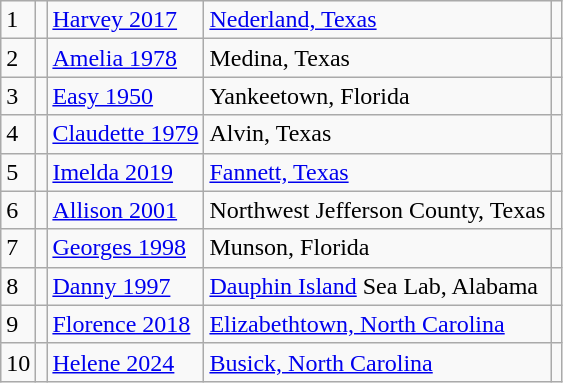<table class="wikitable">
<tr>
<td>1</td>
<td></td>
<td><a href='#'>Harvey 2017</a></td>
<td><a href='#'>Nederland, Texas</a></td>
<td></td>
</tr>
<tr>
<td>2</td>
<td></td>
<td><a href='#'>Amelia 1978</a></td>
<td>Medina, Texas</td>
<td></td>
</tr>
<tr>
<td>3</td>
<td></td>
<td><a href='#'>Easy 1950</a></td>
<td>Yankeetown, Florida</td>
<td></td>
</tr>
<tr>
<td>4</td>
<td></td>
<td><a href='#'>Claudette 1979</a></td>
<td>Alvin, Texas</td>
<td></td>
</tr>
<tr>
<td>5</td>
<td></td>
<td><a href='#'>Imelda 2019</a></td>
<td><a href='#'>Fannett, Texas</a></td>
<td></td>
</tr>
<tr>
<td>6</td>
<td></td>
<td><a href='#'>Allison 2001</a></td>
<td>Northwest Jefferson County, Texas</td>
<td></td>
</tr>
<tr>
<td>7</td>
<td></td>
<td><a href='#'>Georges 1998</a></td>
<td>Munson, Florida</td>
<td></td>
</tr>
<tr>
<td>8</td>
<td></td>
<td><a href='#'>Danny 1997</a></td>
<td><a href='#'>Dauphin Island</a> Sea Lab, Alabama</td>
<td></td>
</tr>
<tr>
<td>9</td>
<td></td>
<td><a href='#'>Florence 2018</a></td>
<td><a href='#'>Elizabethtown, North Carolina</a></td>
<td></td>
</tr>
<tr>
<td>10</td>
<td></td>
<td><a href='#'>Helene 2024</a></td>
<td><a href='#'>Busick, North Carolina</a></td>
<td></td>
</tr>
</table>
